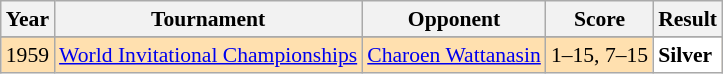<table class="sortable wikitable" style="font-size:90%;">
<tr>
<th>Year</th>
<th>Tournament</th>
<th>Opponent</th>
<th>Score</th>
<th>Result</th>
</tr>
<tr>
</tr>
<tr style="background:#FFE0AF">
<td align="center">1959</td>
<td align="left"><a href='#'>World Invitational Championships</a></td>
<td align="left"> <a href='#'>Charoen Wattanasin</a></td>
<td align="left">1–15, 7–15</td>
<td style="text-align:left; background:white"> <strong>Silver</strong></td>
</tr>
</table>
